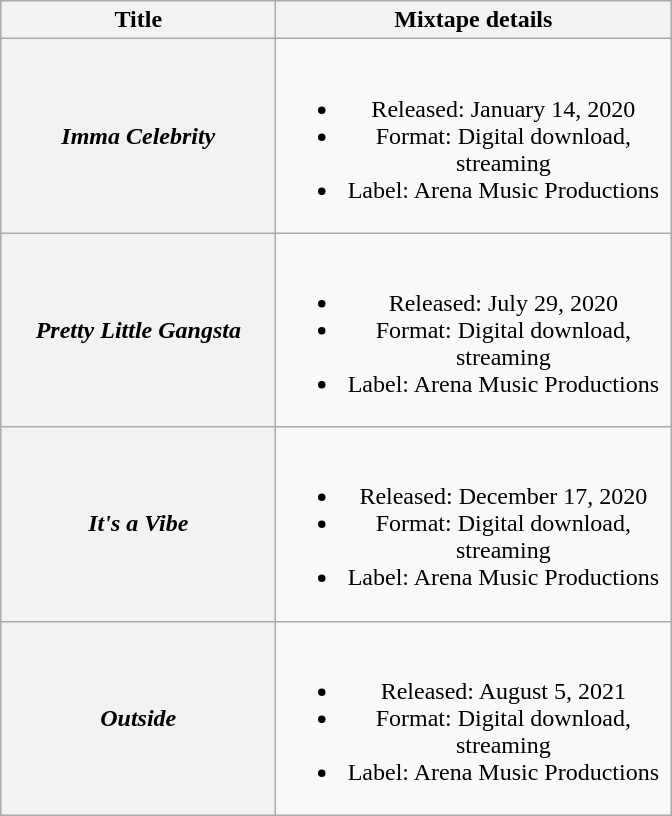<table class="wikitable plainrowheaders" style="text-align: center;">
<tr>
<th scope="col" style="width:11em;">Title</th>
<th scope="col" style="width:16em;">Mixtape details</th>
</tr>
<tr>
<th scope="row"><em>Imma Celebrity</em></th>
<td><br><ul><li>Released: January 14, 2020</li><li>Format: Digital download, streaming</li><li>Label: Arena Music Productions</li></ul></td>
</tr>
<tr>
<th scope="row"><em>Pretty Little Gangsta</em></th>
<td><br><ul><li>Released: July 29, 2020</li><li>Format: Digital download, streaming</li><li>Label: Arena Music Productions</li></ul></td>
</tr>
<tr>
<th scope="row"><em>It's a Vibe</em></th>
<td><br><ul><li>Released: December 17, 2020</li><li>Format: Digital download, streaming</li><li>Label: Arena Music Productions</li></ul></td>
</tr>
<tr>
<th scope="row"><em>Outside</em></th>
<td><br><ul><li>Released: August 5, 2021</li><li>Format: Digital download, streaming</li><li>Label: Arena Music Productions</li></ul></td>
</tr>
</table>
